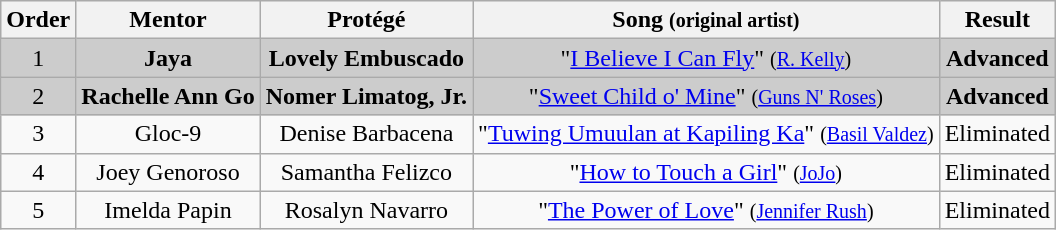<table class="wikitable plainrowheaders" style="text-align:center;">
<tr bgcolor="#f2f2f2">
<th>Order</th>
<th>Mentor</th>
<th>Protégé</th>
<th>Song <small>(original artist)</small></th>
<th>Result</th>
</tr>
<tr style="background:#ccc;">
<td>1</td>
<td><strong>Jaya</strong></td>
<td><strong>Lovely Embuscado</strong></td>
<td>"<a href='#'>I Believe I Can Fly</a>" <small>(<a href='#'>R. Kelly</a>)</small></td>
<td><strong>Advanced</strong></td>
</tr>
<tr style="background:#ccc;">
<td>2</td>
<td><strong>Rachelle Ann Go</strong></td>
<td><strong>Nomer Limatog, Jr.</strong></td>
<td>"<a href='#'>Sweet Child o' Mine</a>"  <small>(<a href='#'>Guns N' Roses</a>)</small></td>
<td><strong>Advanced</strong></td>
</tr>
<tr>
<td>3</td>
<td>Gloc-9</td>
<td>Denise Barbacena</td>
<td>"<a href='#'>Tuwing Umuulan at Kapiling Ka</a>" <small>(<a href='#'>Basil Valdez</a>)</small></td>
<td>Eliminated</td>
</tr>
<tr>
<td>4</td>
<td>Joey Genoroso</td>
<td>Samantha Felizco</td>
<td>"<a href='#'>How to Touch a Girl</a>" <small>(<a href='#'>JoJo</a>)</small></td>
<td>Eliminated</td>
</tr>
<tr>
<td>5</td>
<td>Imelda Papin</td>
<td>Rosalyn Navarro</td>
<td>"<a href='#'>The Power of Love</a>"  <small>(<a href='#'>Jennifer Rush</a>)</small></td>
<td>Eliminated</td>
</tr>
</table>
